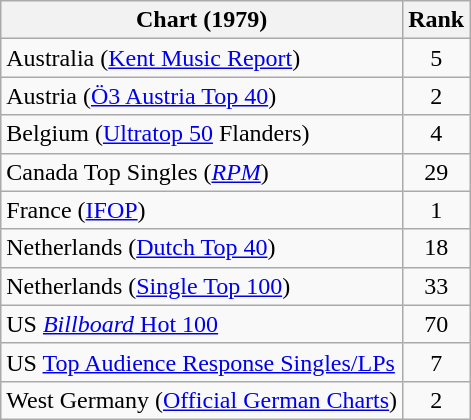<table class="wikitable sortable">
<tr>
<th>Chart (1979)</th>
<th>Rank</th>
</tr>
<tr>
<td>Australia (<a href='#'>Kent Music Report</a>)</td>
<td align="center">5</td>
</tr>
<tr>
<td>Austria (<a href='#'>Ö3 Austria Top 40</a>)</td>
<td align="center">2</td>
</tr>
<tr>
<td>Belgium (<a href='#'>Ultratop 50</a> Flanders)</td>
<td align="center">4</td>
</tr>
<tr>
<td>Canada Top Singles (<em><a href='#'>RPM</a></em>)</td>
<td align="center">29</td>
</tr>
<tr>
<td>France (<a href='#'>IFOP</a>)</td>
<td align="center">1</td>
</tr>
<tr>
<td>Netherlands (<a href='#'>Dutch Top 40</a>)</td>
<td align="center">18</td>
</tr>
<tr>
<td>Netherlands (<a href='#'>Single Top 100</a>)</td>
<td align="center">33</td>
</tr>
<tr>
<td>US <a href='#'><em>Billboard</em> Hot 100</a></td>
<td align="center">70</td>
</tr>
<tr>
<td>US <a href='#'>Top Audience Response Singles/LPs</a></td>
<td align="center">7</td>
</tr>
<tr>
<td>West Germany (<a href='#'>Official German Charts</a>)</td>
<td align="center">2</td>
</tr>
</table>
